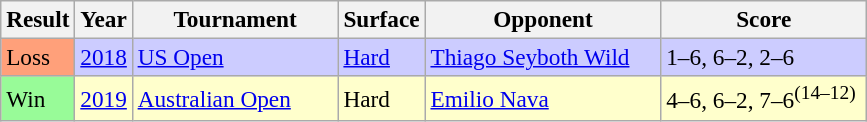<table class="sortable wikitable" style=font-size:97%>
<tr>
<th>Result</th>
<th>Year</th>
<th width=130>Tournament</th>
<th>Surface</th>
<th width=150>Opponent</th>
<th width=130 class=unsortable>Score</th>
</tr>
<tr style="background:#ccccff;">
<td style="background:#ffa07a;">Loss</td>
<td><a href='#'>2018</a></td>
<td><a href='#'>US Open</a></td>
<td><a href='#'>Hard</a></td>
<td> <a href='#'>Thiago Seyboth Wild</a></td>
<td>1–6, 6–2, 2–6</td>
</tr>
<tr style="background:#ffc;">
<td style="background:#98fb98;">Win</td>
<td><a href='#'>2019</a></td>
<td><a href='#'>Australian Open</a></td>
<td>Hard</td>
<td> <a href='#'>Emilio Nava</a></td>
<td>4–6, 6–2, 7–6<sup>(14–12)</sup></td>
</tr>
</table>
